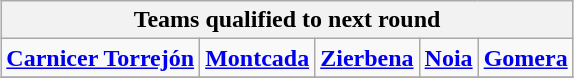<table class="wikitable" style="text-align: center; margin: 0 auto;">
<tr>
<th colspan=5>Teams qualified to next round</th>
</tr>
<tr>
<td><strong><a href='#'>Carnicer Torrejón</a></strong></td>
<td><strong><a href='#'>Montcada</a></strong></td>
<td><strong><a href='#'>Zierbena</a></strong></td>
<td><strong><a href='#'>Noia</a></strong></td>
<td><strong><a href='#'>Gomera</a></strong></td>
</tr>
<tr>
</tr>
</table>
